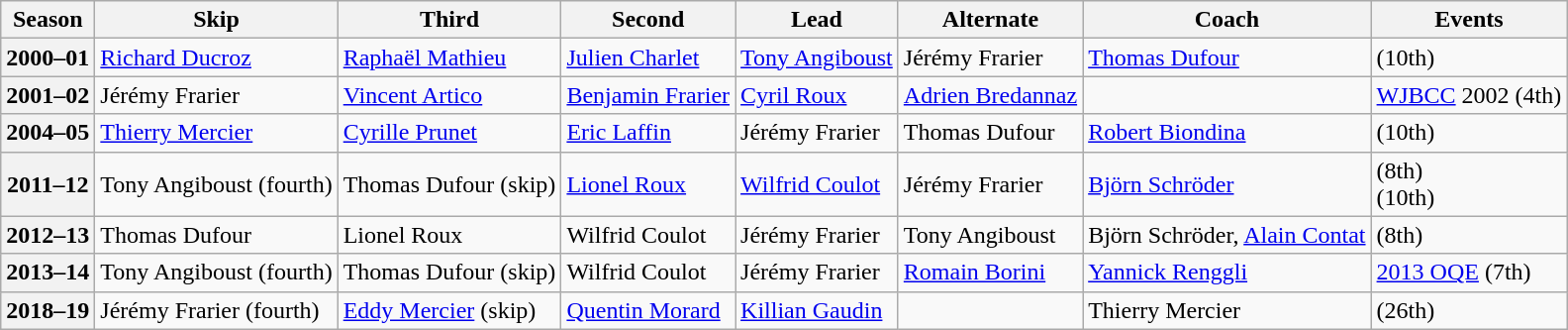<table class="wikitable">
<tr>
<th scope="col">Season</th>
<th scope="col">Skip</th>
<th scope="col">Third</th>
<th scope="col">Second</th>
<th scope="col">Lead</th>
<th scope="col">Alternate</th>
<th scope="col">Coach</th>
<th scope="col">Events</th>
</tr>
<tr>
<th scope="row">2000–01</th>
<td><a href='#'>Richard Ducroz</a></td>
<td><a href='#'>Raphaël Mathieu</a></td>
<td><a href='#'>Julien Charlet</a></td>
<td><a href='#'>Tony Angiboust</a></td>
<td>Jérémy Frarier</td>
<td><a href='#'>Thomas Dufour</a></td>
<td> (10th)</td>
</tr>
<tr>
<th scope="row">2001–02</th>
<td>Jérémy Frarier</td>
<td><a href='#'>Vincent Artico</a></td>
<td><a href='#'>Benjamin Frarier</a></td>
<td><a href='#'>Cyril Roux</a></td>
<td><a href='#'>Adrien Bredannaz</a></td>
<td></td>
<td><a href='#'>WJBCC</a> 2002 (4th)</td>
</tr>
<tr>
<th scope="row">2004–05</th>
<td><a href='#'>Thierry Mercier</a></td>
<td><a href='#'>Cyrille Prunet</a></td>
<td><a href='#'>Eric Laffin</a></td>
<td>Jérémy Frarier</td>
<td>Thomas Dufour</td>
<td><a href='#'>Robert Biondina</a></td>
<td> (10th)</td>
</tr>
<tr>
<th scope="row">2011–12</th>
<td>Tony Angiboust (fourth)</td>
<td>Thomas Dufour (skip)</td>
<td><a href='#'>Lionel Roux</a></td>
<td><a href='#'>Wilfrid Coulot</a></td>
<td>Jérémy Frarier</td>
<td><a href='#'>Björn Schröder</a></td>
<td> (8th)<br> (10th)</td>
</tr>
<tr>
<th scope="row">2012–13</th>
<td>Thomas Dufour</td>
<td>Lionel Roux</td>
<td>Wilfrid Coulot</td>
<td>Jérémy Frarier</td>
<td>Tony Angiboust</td>
<td>Björn Schröder, <a href='#'>Alain Contat</a></td>
<td> (8th)</td>
</tr>
<tr>
<th scope="row">2013–14</th>
<td>Tony Angiboust (fourth)</td>
<td>Thomas Dufour (skip)</td>
<td>Wilfrid Coulot</td>
<td>Jérémy Frarier</td>
<td><a href='#'>Romain Borini</a></td>
<td><a href='#'>Yannick Renggli</a></td>
<td><a href='#'>2013 OQE</a> (7th)</td>
</tr>
<tr>
<th scope="row">2018–19</th>
<td>Jérémy Frarier (fourth)</td>
<td><a href='#'>Eddy Mercier</a> (skip)</td>
<td><a href='#'>Quentin Morard</a></td>
<td><a href='#'>Killian Gaudin</a></td>
<td></td>
<td>Thierry Mercier</td>
<td> (26th)</td>
</tr>
</table>
